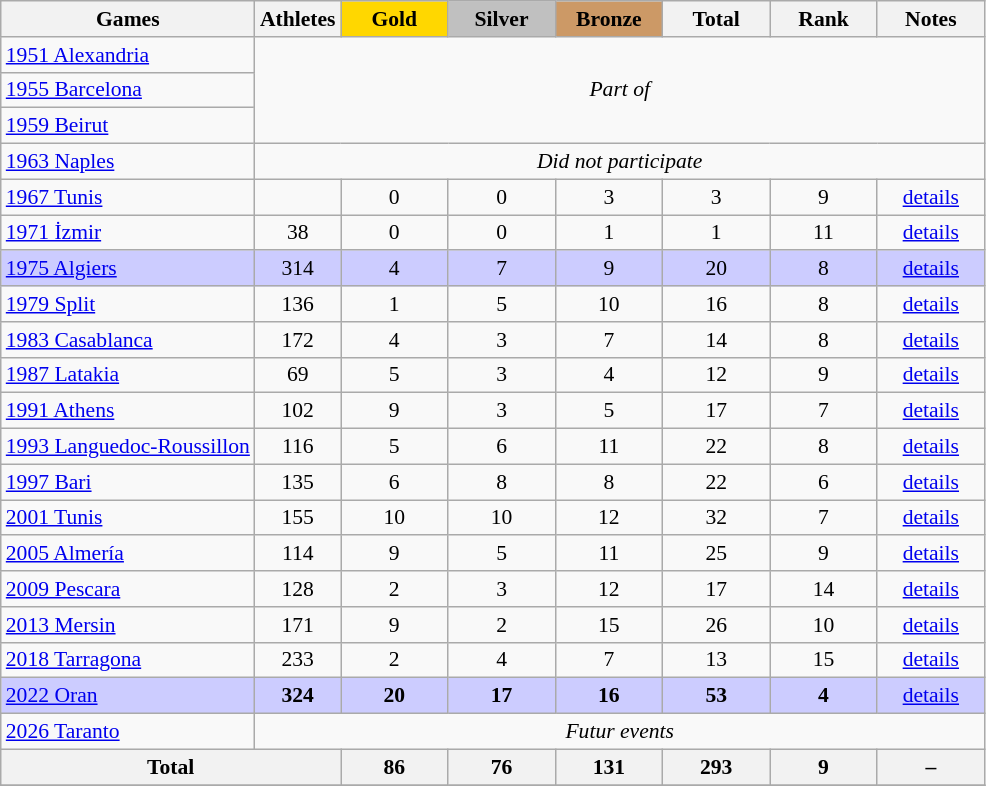<table class="wikitable" style="font-size:90%; text-align:center;">
<tr>
<th>Games</th>
<th>Athletes</th>
<td style="background:gold; width:4.5em; font-weight:bold;">Gold</td>
<td style="background:silver; width:4.5em; font-weight:bold;">Silver</td>
<td style="background:#cc9966; width:4.5em; font-weight:bold;">Bronze</td>
<th style="width:4.5em; font-weight:bold;">Total</th>
<th style="width:4.5em; font-weight:bold;">Rank</th>
<th style="width:4.5em; font-weight:bold;">Notes</th>
</tr>
<tr>
<td align=left> <a href='#'>1951 Alexandria</a></td>
<td colspan=7 rowspan=3><em>Part of </em></td>
</tr>
<tr>
<td align=left> <a href='#'>1955 Barcelona</a></td>
</tr>
<tr>
<td align=left> <a href='#'>1959 Beirut</a></td>
</tr>
<tr>
<td align=left> <a href='#'>1963 Naples</a></td>
<td colspan=7><em>Did not participate</em></td>
</tr>
<tr>
<td align=left> <a href='#'>1967 Tunis</a></td>
<td></td>
<td>0</td>
<td>0</td>
<td>3</td>
<td>3</td>
<td>9</td>
<td><a href='#'>details</a></td>
</tr>
<tr>
<td align=left> <a href='#'>1971 İzmir</a></td>
<td>38</td>
<td>0</td>
<td>0</td>
<td>1</td>
<td>1</td>
<td>11</td>
<td><a href='#'>details</a></td>
</tr>
<tr style="background:#ccccff">
<td align=left> <a href='#'>1975 Algiers</a></td>
<td>314</td>
<td>4</td>
<td>7</td>
<td>9</td>
<td>20</td>
<td>8</td>
<td><a href='#'>details</a></td>
</tr>
<tr>
<td align=left> <a href='#'>1979 Split</a></td>
<td>136</td>
<td>1</td>
<td>5</td>
<td>10</td>
<td>16</td>
<td>8</td>
<td><a href='#'>details</a></td>
</tr>
<tr>
<td align=left> <a href='#'>1983 Casablanca</a></td>
<td>172</td>
<td>4</td>
<td>3</td>
<td>7</td>
<td>14</td>
<td>8</td>
<td><a href='#'>details</a></td>
</tr>
<tr>
<td align=left> <a href='#'>1987 Latakia</a></td>
<td>69</td>
<td>5</td>
<td>3</td>
<td>4</td>
<td>12</td>
<td>9</td>
<td><a href='#'>details</a></td>
</tr>
<tr>
<td align=left> <a href='#'>1991 Athens</a></td>
<td>102</td>
<td>9</td>
<td>3</td>
<td>5</td>
<td>17</td>
<td>7</td>
<td><a href='#'>details</a></td>
</tr>
<tr>
<td align=left> <a href='#'>1993 Languedoc-Roussillon</a></td>
<td>116</td>
<td>5</td>
<td>6</td>
<td>11</td>
<td>22</td>
<td>8</td>
<td><a href='#'>details</a></td>
</tr>
<tr>
<td align=left> <a href='#'>1997 Bari</a></td>
<td>135</td>
<td>6</td>
<td>8</td>
<td>8</td>
<td>22</td>
<td>6</td>
<td><a href='#'>details</a></td>
</tr>
<tr>
<td align=left> <a href='#'>2001 Tunis</a></td>
<td>155</td>
<td>10</td>
<td>10</td>
<td>12</td>
<td>32</td>
<td>7</td>
<td><a href='#'>details</a></td>
</tr>
<tr>
<td align=left> <a href='#'>2005 Almería</a></td>
<td>114</td>
<td>9</td>
<td>5</td>
<td>11</td>
<td>25</td>
<td>9</td>
<td><a href='#'>details</a></td>
</tr>
<tr>
<td align=left> <a href='#'>2009 Pescara</a></td>
<td>128</td>
<td>2</td>
<td>3</td>
<td>12</td>
<td>17</td>
<td>14</td>
<td><a href='#'>details</a></td>
</tr>
<tr>
<td align=left> <a href='#'>2013 Mersin</a></td>
<td>171</td>
<td>9</td>
<td>2</td>
<td>15</td>
<td>26</td>
<td>10</td>
<td><a href='#'>details</a></td>
</tr>
<tr>
<td align=left> <a href='#'>2018 Tarragona</a></td>
<td>233</td>
<td>2</td>
<td>4</td>
<td>7</td>
<td>13</td>
<td>15</td>
<td><a href='#'>details</a></td>
</tr>
<tr style="background:#ccccff">
<td align=left> <a href='#'>2022 Oran</a></td>
<td><strong>324</strong></td>
<td><strong>20</strong></td>
<td><strong>17</strong></td>
<td><strong>16</strong></td>
<td><strong>53</strong></td>
<td><strong>4</strong></td>
<td><a href='#'>details</a></td>
</tr>
<tr>
<td align=left> <a href='#'>2026 Taranto</a></td>
<td colspan=7><em>Futur events</em></td>
</tr>
<tr style="width:4em;">
<th colspan=2>Total</th>
<th>86</th>
<th>76</th>
<th>131</th>
<th>293</th>
<th>9</th>
<th>–</th>
</tr>
<tr class="sortbottom">
</tr>
</table>
